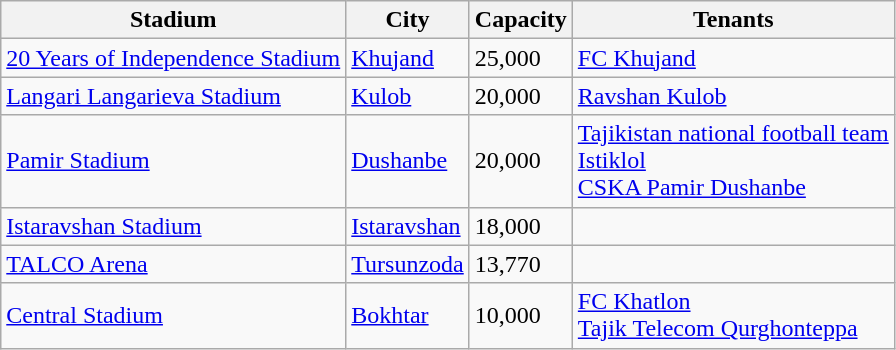<table class="wikitable sortable">
<tr>
<th>Stadium</th>
<th>City</th>
<th>Capacity</th>
<th>Tenants</th>
</tr>
<tr>
<td><a href='#'>20 Years of Independence Stadium</a></td>
<td><a href='#'>Khujand</a></td>
<td>25,000</td>
<td><a href='#'>FC Khujand</a></td>
</tr>
<tr>
<td><a href='#'>Langari Langarieva Stadium</a></td>
<td><a href='#'>Kulob</a></td>
<td>20,000</td>
<td><a href='#'>Ravshan Kulob</a></td>
</tr>
<tr>
<td><a href='#'>Pamir Stadium</a></td>
<td><a href='#'>Dushanbe</a></td>
<td>20,000</td>
<td><a href='#'>Tajikistan national football team</a> <br> <a href='#'>Istiklol</a> <br> <a href='#'>CSKA Pamir Dushanbe</a></td>
</tr>
<tr>
<td><a href='#'>Istaravshan Stadium</a></td>
<td><a href='#'>Istaravshan</a></td>
<td>18,000</td>
<td></td>
</tr>
<tr>
<td><a href='#'>TALCO Arena</a></td>
<td><a href='#'>Tursunzoda</a></td>
<td>13,770</td>
<td></td>
</tr>
<tr>
<td><a href='#'>Central Stadium</a></td>
<td><a href='#'>Bokhtar</a></td>
<td>10,000</td>
<td><a href='#'>FC Khatlon</a> <br> <a href='#'>Tajik Telecom Qurghonteppa</a></td>
</tr>
</table>
